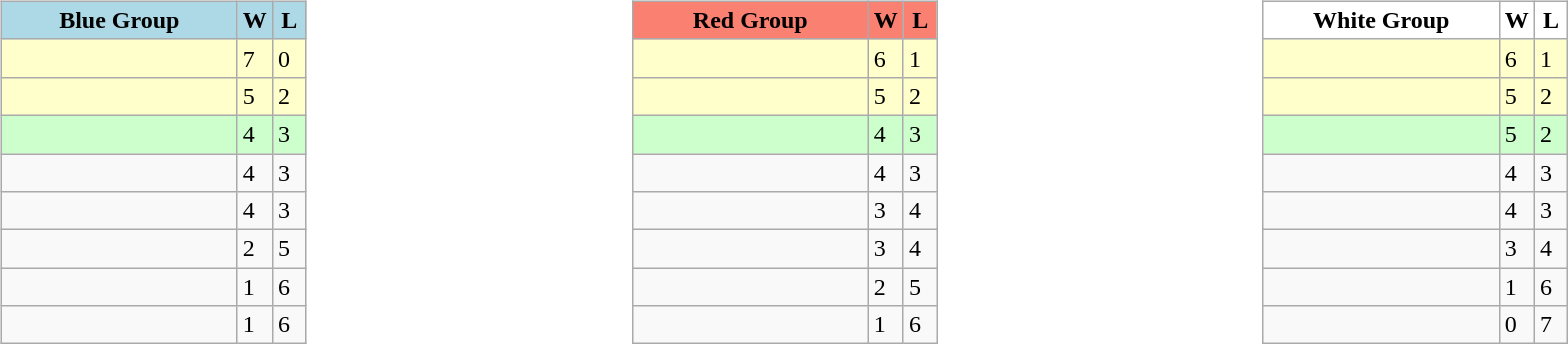<table>
<tr>
<td width=10% valign="top"><br><table class="wikitable">
<tr>
<th style="background: #ADD8E6;" width=150>Blue Group</th>
<th style="background: #ADD8E6;" width=15>W</th>
<th style="background: #ADD8E6;" width=15>L</th>
</tr>
<tr bgcolor=#ffffcc>
<td></td>
<td>7</td>
<td>0</td>
</tr>
<tr bgcolor=#ffffcc>
<td></td>
<td>5</td>
<td>2</td>
</tr>
<tr bgcolor=#ccffcc>
<td></td>
<td>4</td>
<td>3</td>
</tr>
<tr>
<td></td>
<td>4</td>
<td>3</td>
</tr>
<tr>
<td></td>
<td>4</td>
<td>3</td>
</tr>
<tr>
<td></td>
<td>2</td>
<td>5</td>
</tr>
<tr>
<td></td>
<td>1</td>
<td>6</td>
</tr>
<tr>
<td></td>
<td>1</td>
<td>6</td>
</tr>
</table>
</td>
<td width=10% valign="top"><br><table class="wikitable">
<tr>
<th style="background: #FA8072;" width=150>Red Group</th>
<th style="background: #FA8072;" width=15>W</th>
<th style="background: #FA8072;" width=15>L</th>
</tr>
<tr bgcolor=#ffffcc>
<td></td>
<td>6</td>
<td>1</td>
</tr>
<tr bgcolor=#ffffcc>
<td></td>
<td>5</td>
<td>2</td>
</tr>
<tr bgcolor=#ccffcc>
<td></td>
<td>4</td>
<td>3</td>
</tr>
<tr>
<td></td>
<td>4</td>
<td>3</td>
</tr>
<tr>
<td></td>
<td>3</td>
<td>4</td>
</tr>
<tr>
<td></td>
<td>3</td>
<td>4</td>
</tr>
<tr>
<td></td>
<td>2</td>
<td>5</td>
</tr>
<tr>
<td></td>
<td>1</td>
<td>6</td>
</tr>
</table>
</td>
<td width=10% valign="top"><br><table class="wikitable">
<tr>
<th style="background: #FFFFFF;" width=150>White Group</th>
<th style="background: #FFFFFF;" width=15>W</th>
<th style="background: #FFFFFF;" width=15>L</th>
</tr>
<tr bgcolor=#ffffcc>
<td></td>
<td>6</td>
<td>1</td>
</tr>
<tr bgcolor=#ffffcc>
<td></td>
<td>5</td>
<td>2</td>
</tr>
<tr bgcolor=#ccffcc>
<td></td>
<td>5</td>
<td>2</td>
</tr>
<tr>
<td></td>
<td>4</td>
<td>3</td>
</tr>
<tr>
<td></td>
<td>4</td>
<td>3</td>
</tr>
<tr>
<td></td>
<td>3</td>
<td>4</td>
</tr>
<tr>
<td></td>
<td>1</td>
<td>6</td>
</tr>
<tr>
<td></td>
<td>0</td>
<td>7</td>
</tr>
</table>
</td>
</tr>
</table>
